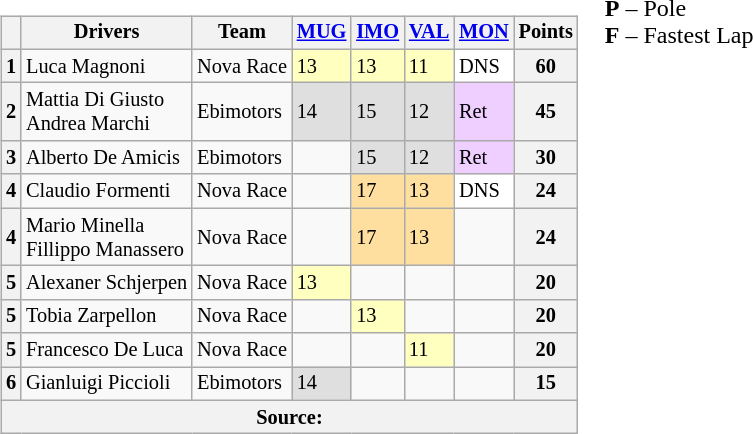<table>
<tr>
<td><br><table class="wikitable" style="font-size: 85%;">
<tr>
<th></th>
<th>Drivers</th>
<th>Team</th>
<th><a href='#'>MUG</a><br></th>
<th><a href='#'>IMO</a><br></th>
<th><a href='#'>VAL</a><br></th>
<th><a href='#'>MON</a><br></th>
<th>Points</th>
</tr>
<tr>
<th>1</th>
<td> Luca Magnoni</td>
<td> Nova Race</td>
<td style="background:#ffffbf;">13</td>
<td style="background:#ffffbf;">13</td>
<td style="background:#ffffbf;">11</td>
<td style="background:#ffffff;">DNS</td>
<th>60</th>
</tr>
<tr>
<th>2</th>
<td> Mattia Di Giusto<br> Andrea Marchi</td>
<td> Ebimotors</td>
<td style="background:#dfdfdf;">14</td>
<td style="background:#dfdfdf;">15</td>
<td style="background:#dfdfdf;">12</td>
<td style="background:#efcfff;">Ret</td>
<th>45</th>
</tr>
<tr>
<th>3</th>
<td> Alberto De Amicis</td>
<td> Ebimotors</td>
<td></td>
<td style="background:#dfdfdf;">15</td>
<td style="background:#dfdfdf;">12</td>
<td style="background:#efcfff;">Ret</td>
<th>30</th>
</tr>
<tr>
<th>4</th>
<td> Claudio Formenti</td>
<td> Nova Race</td>
<td></td>
<td style="background:#ffdf9f;">17</td>
<td style="background:#ffdf9f;">13</td>
<td style="background:#ffffff;">DNS</td>
<th>24</th>
</tr>
<tr>
<th>4</th>
<td> Mario Minella<br> Fillippo Manassero</td>
<td> Nova Race</td>
<td></td>
<td style="background:#ffdf9f;">17</td>
<td style="background:#ffdf9f;">13</td>
<td></td>
<th>24</th>
</tr>
<tr>
<th>5</th>
<td> Alexaner Schjerpen</td>
<td> Nova Race</td>
<td style="background:#ffffbf;">13</td>
<td></td>
<td></td>
<td></td>
<th>20</th>
</tr>
<tr>
<th>5</th>
<td> Tobia Zarpellon</td>
<td> Nova Race</td>
<td></td>
<td style="background:#ffffbf;">13</td>
<td></td>
<td></td>
<th>20</th>
</tr>
<tr>
<th>5</th>
<td> Francesco De Luca</td>
<td> Nova Race</td>
<td></td>
<td></td>
<td style="background:#ffffbf;">11</td>
<td></td>
<th>20</th>
</tr>
<tr>
<th>6</th>
<td> Gianluigi Piccioli</td>
<td> Ebimotors</td>
<td style="background:#dfdfdf;">14</td>
<td></td>
<td></td>
<td></td>
<th>15</th>
</tr>
<tr>
<th colspan=8>Source:</th>
</tr>
</table>
</td>
<td valign="top"><br>
<span><strong>P</strong> – Pole<br>
<strong>F</strong> – Fastest Lap</span></td>
</tr>
</table>
